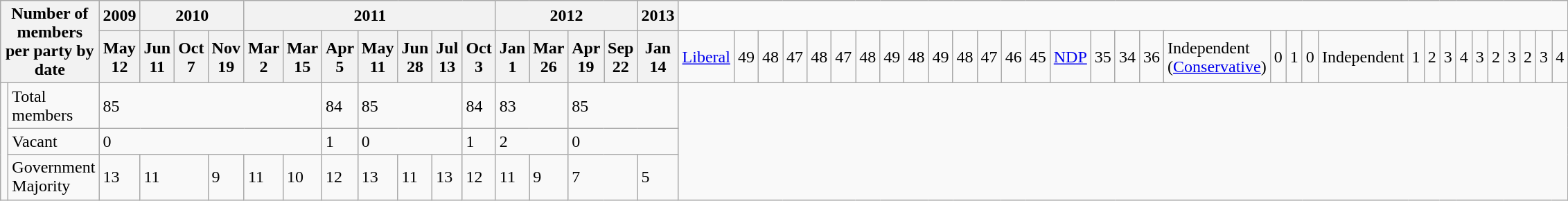<table class="wikitable">
<tr>
<th colspan=2 rowspan=2>Number of members<br>per party by date</th>
<th>2009</th>
<th colspan=3>2010</th>
<th colspan=7>2011</th>
<th colspan=4>2012</th>
<th colspan=1>2013</th>
</tr>
<tr>
<th>May 12</th>
<th>Jun 11</th>
<th>Oct 7</th>
<th>Nov 19</th>
<th>Mar 2</th>
<th>Mar 15</th>
<th>Apr 5</th>
<th>May 11</th>
<th>Jun 28</th>
<th>Jul 13</th>
<th>Oct 3</th>
<th>Jan 1</th>
<th>Mar 26</th>
<th>Apr 19</th>
<th>Sep 22</th>
<th>Jan 14<br></th>
<td><a href='#'>Liberal</a></td>
<td>49</td>
<td colspan=2>48</td>
<td>47</td>
<td>48</td>
<td>47</td>
<td>48</td>
<td>49</td>
<td>48</td>
<td>49</td>
<td>48</td>
<td>47</td>
<td colspan=3>46</td>
<td>45<br></td>
<td><a href='#'>NDP</a></td>
<td colspan=2>35</td>
<td colspan=11>34</td>
<td colspan=3>36<br></td>
<td>Independent (<a href='#'>Conservative</a>)</td>
<td colspan=12>0</td>
<td colspan=2>1</td>
<td colspan=2>0<br></td>
<td>Independent</td>
<td>1</td>
<td>2</td>
<td>3</td>
<td>4</td>
<td colspan=2>3</td>
<td colspan=2>2</td>
<td>3</td>
<td colspan=5>2</td>
<td>3</td>
<td>4</td>
</tr>
<tr>
<td rowspan=3></td>
<td>Total members</td>
<td colspan=6>85</td>
<td>84</td>
<td colspan=3>85</td>
<td>84</td>
<td colspan=2>83</td>
<td colspan=3>85</td>
</tr>
<tr>
<td>Vacant</td>
<td colspan=6>0</td>
<td>1</td>
<td colspan=3>0</td>
<td>1</td>
<td colspan=2>2</td>
<td colspan=3>0</td>
</tr>
<tr>
<td>Government Majority</td>
<td>13</td>
<td colspan=2>11</td>
<td>9</td>
<td>11</td>
<td>10</td>
<td>12</td>
<td>13</td>
<td>11</td>
<td>13</td>
<td>12</td>
<td>11</td>
<td>9</td>
<td colspan=2>7</td>
<td>5</td>
</tr>
</table>
